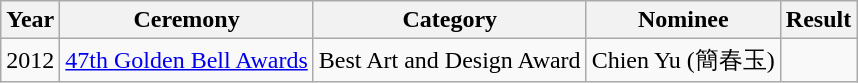<table class="wikitable">
<tr>
<th>Year</th>
<th>Ceremony</th>
<th>Category</th>
<th>Nominee</th>
<th>Result</th>
</tr>
<tr>
<td>2012</td>
<td><a href='#'>47th Golden Bell Awards</a></td>
<td>Best Art and Design Award</td>
<td>Chien Yu (簡春玉)</td>
<td></td>
</tr>
</table>
